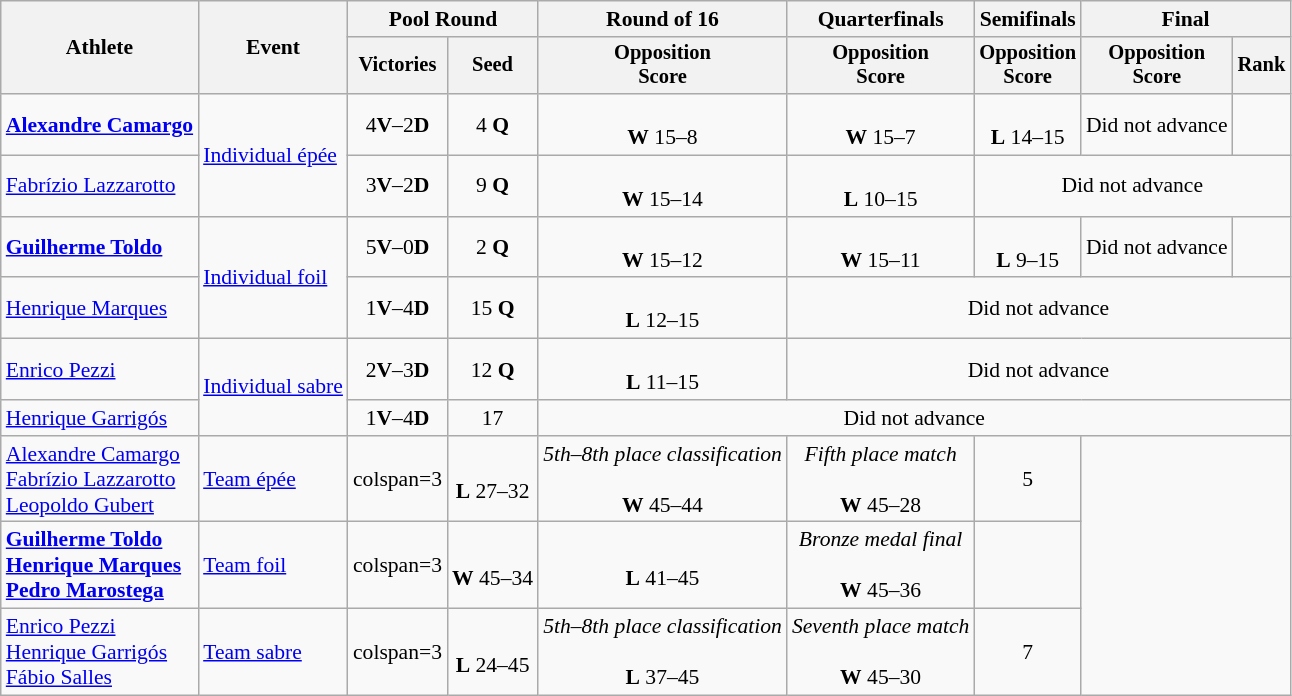<table class=wikitable style="font-size:90%">
<tr>
<th rowspan="2">Athlete</th>
<th rowspan="2">Event</th>
<th colspan=2>Pool Round</th>
<th>Round of 16</th>
<th>Quarterfinals</th>
<th>Semifinals</th>
<th colspan=2>Final</th>
</tr>
<tr style="font-size:95%">
<th>Victories</th>
<th>Seed</th>
<th>Opposition<br>Score</th>
<th>Opposition<br>Score</th>
<th>Opposition<br>Score</th>
<th>Opposition<br>Score</th>
<th>Rank</th>
</tr>
<tr align=center>
<td align=left><strong><a href='#'>Alexandre Camargo</a></strong></td>
<td align=left rowspan=2><a href='#'>Individual épée</a></td>
<td>4<strong>V</strong>–2<strong>D</strong></td>
<td>4 <strong>Q</strong></td>
<td><br><strong>W</strong> 15–8</td>
<td><br><strong>W</strong> 15–7</td>
<td><br><strong>L</strong> 14–15</td>
<td>Did not advance</td>
<td></td>
</tr>
<tr align=center>
<td align=left><a href='#'>Fabrízio Lazzarotto</a></td>
<td>3<strong>V</strong>–2<strong>D</strong></td>
<td>9 <strong>Q</strong></td>
<td><br><strong>W</strong> 15–14</td>
<td><br><strong>L</strong> 10–15</td>
<td colspan=3>Did not advance</td>
</tr>
<tr align=center>
<td align=left><strong><a href='#'>Guilherme Toldo</a></strong></td>
<td align=left rowspan=2><a href='#'>Individual foil</a></td>
<td>5<strong>V</strong>–0<strong>D</strong></td>
<td>2 <strong>Q</strong></td>
<td><br><strong>W</strong> 15–12</td>
<td><br><strong>W</strong> 15–11</td>
<td><br><strong>L</strong> 9–15</td>
<td>Did not advance</td>
<td></td>
</tr>
<tr align=center>
<td align=left><a href='#'>Henrique Marques</a></td>
<td>1<strong>V</strong>–4<strong>D</strong></td>
<td>15 <strong>Q</strong></td>
<td><br><strong>L</strong> 12–15</td>
<td colspan=4>Did not advance</td>
</tr>
<tr align=center>
<td align=left><a href='#'>Enrico Pezzi</a></td>
<td align=left rowspan=2><a href='#'>Individual sabre</a></td>
<td>2<strong>V</strong>–3<strong>D</strong></td>
<td>12 <strong>Q</strong></td>
<td><br><strong>L</strong> 11–15</td>
<td colspan=4>Did not advance</td>
</tr>
<tr align=center>
<td align=left><a href='#'>Henrique Garrigós</a></td>
<td>1<strong>V</strong>–4<strong>D</strong></td>
<td>17</td>
<td colspan=5>Did not advance</td>
</tr>
<tr align=center>
<td align=left><a href='#'>Alexandre Camargo</a><br><a href='#'>Fabrízio Lazzarotto</a><br><a href='#'>Leopoldo Gubert</a></td>
<td align=left><a href='#'>Team épée</a></td>
<td>colspan=3 </td>
<td><br><strong>L</strong> 27–32</td>
<td><em>5th–8th place classification</em><br><br><strong>W</strong> 45–44</td>
<td><em>Fifth place match</em><br><br><strong>W</strong> 45–28</td>
<td>5</td>
</tr>
<tr align=center>
<td align=left><strong><a href='#'>Guilherme Toldo</a><br><a href='#'>Henrique Marques</a><br><a href='#'>Pedro Marostega</a></strong></td>
<td align=left><a href='#'>Team foil</a></td>
<td>colspan=3 </td>
<td><br><strong>W</strong> 45–34</td>
<td><br><strong>L</strong> 41–45</td>
<td><em>Bronze medal final</em><br><br><strong>W</strong> 45–36</td>
<td></td>
</tr>
<tr align=center>
<td align=left><a href='#'>Enrico Pezzi</a><br><a href='#'>Henrique Garrigós</a><br><a href='#'>Fábio Salles</a></td>
<td align=left><a href='#'>Team sabre</a></td>
<td>colspan=3 </td>
<td><br><strong>L</strong> 24–45</td>
<td><em>5th–8th place classification</em><br><br><strong>L</strong> 37–45</td>
<td><em>Seventh place match</em><br><br><strong>W</strong> 45–30</td>
<td>7</td>
</tr>
</table>
